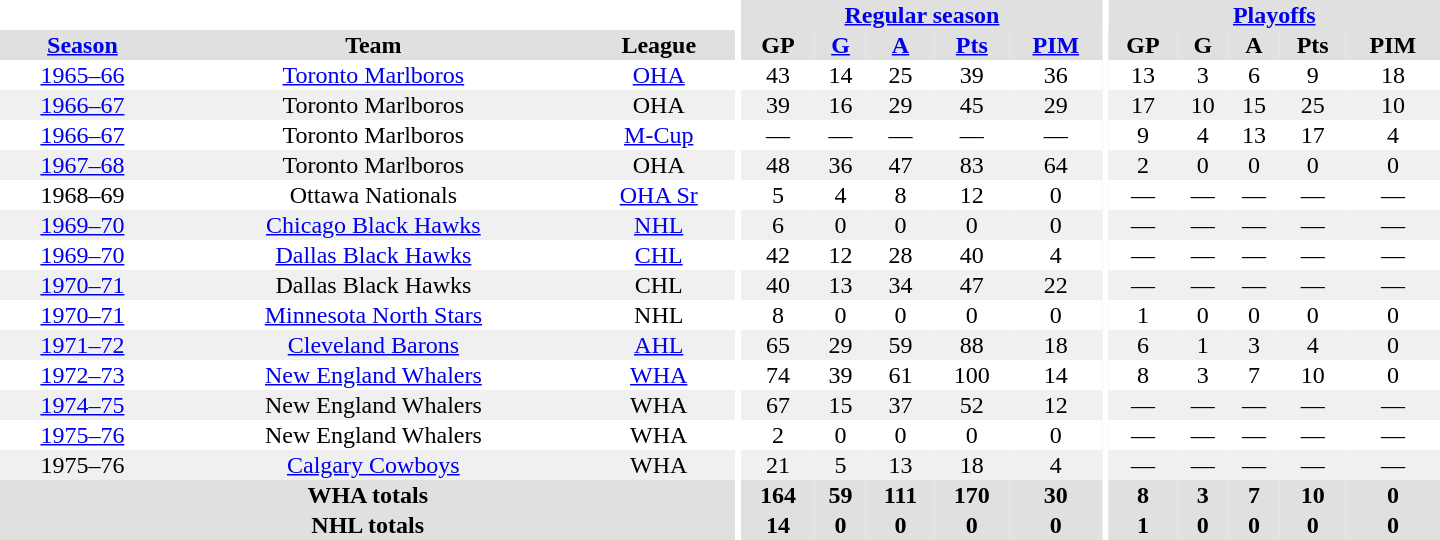<table border="0" cellpadding="1" cellspacing="0" style="text-align:center; width:60em">
<tr bgcolor="#e0e0e0">
<th colspan="3" bgcolor="#ffffff"></th>
<th rowspan="100" bgcolor="#ffffff"></th>
<th colspan="5"><a href='#'>Regular season</a></th>
<th rowspan="100" bgcolor="#ffffff"></th>
<th colspan="5"><a href='#'>Playoffs</a></th>
</tr>
<tr bgcolor="#e0e0e0">
<th><a href='#'>Season</a></th>
<th>Team</th>
<th>League</th>
<th>GP</th>
<th><a href='#'>G</a></th>
<th><a href='#'>A</a></th>
<th><a href='#'>Pts</a></th>
<th><a href='#'>PIM</a></th>
<th>GP</th>
<th>G</th>
<th>A</th>
<th>Pts</th>
<th>PIM</th>
</tr>
<tr>
<td><a href='#'>1965–66</a></td>
<td><a href='#'>Toronto Marlboros</a></td>
<td><a href='#'>OHA</a></td>
<td>43</td>
<td>14</td>
<td>25</td>
<td>39</td>
<td>36</td>
<td>13</td>
<td>3</td>
<td>6</td>
<td>9</td>
<td>18</td>
</tr>
<tr bgcolor="#f0f0f0">
<td><a href='#'>1966–67</a></td>
<td>Toronto Marlboros</td>
<td>OHA</td>
<td>39</td>
<td>16</td>
<td>29</td>
<td>45</td>
<td>29</td>
<td>17</td>
<td>10</td>
<td>15</td>
<td>25</td>
<td>10</td>
</tr>
<tr>
<td><a href='#'>1966–67</a></td>
<td>Toronto Marlboros</td>
<td><a href='#'>M-Cup</a></td>
<td>—</td>
<td>—</td>
<td>—</td>
<td>—</td>
<td>—</td>
<td>9</td>
<td>4</td>
<td>13</td>
<td>17</td>
<td>4</td>
</tr>
<tr bgcolor="#f0f0f0">
<td><a href='#'>1967–68</a></td>
<td>Toronto Marlboros</td>
<td>OHA</td>
<td>48</td>
<td>36</td>
<td>47</td>
<td>83</td>
<td>64</td>
<td>2</td>
<td>0</td>
<td>0</td>
<td>0</td>
<td>0</td>
</tr>
<tr>
<td>1968–69</td>
<td>Ottawa Nationals</td>
<td><a href='#'>OHA Sr</a></td>
<td>5</td>
<td>4</td>
<td>8</td>
<td>12</td>
<td>0</td>
<td>—</td>
<td>—</td>
<td>—</td>
<td>—</td>
<td>—</td>
</tr>
<tr bgcolor="#f0f0f0">
<td><a href='#'>1969–70</a></td>
<td><a href='#'>Chicago Black Hawks</a></td>
<td><a href='#'>NHL</a></td>
<td>6</td>
<td>0</td>
<td>0</td>
<td>0</td>
<td>0</td>
<td>—</td>
<td>—</td>
<td>—</td>
<td>—</td>
<td>—</td>
</tr>
<tr>
<td><a href='#'>1969–70</a></td>
<td><a href='#'>Dallas Black Hawks</a></td>
<td><a href='#'>CHL</a></td>
<td>42</td>
<td>12</td>
<td>28</td>
<td>40</td>
<td>4</td>
<td>—</td>
<td>—</td>
<td>—</td>
<td>—</td>
<td>—</td>
</tr>
<tr bgcolor="#f0f0f0">
<td><a href='#'>1970–71</a></td>
<td>Dallas Black Hawks</td>
<td>CHL</td>
<td>40</td>
<td>13</td>
<td>34</td>
<td>47</td>
<td>22</td>
<td>—</td>
<td>—</td>
<td>—</td>
<td>—</td>
<td>—</td>
</tr>
<tr>
<td><a href='#'>1970–71</a></td>
<td><a href='#'>Minnesota North Stars</a></td>
<td>NHL</td>
<td>8</td>
<td>0</td>
<td>0</td>
<td>0</td>
<td>0</td>
<td>1</td>
<td>0</td>
<td>0</td>
<td>0</td>
<td>0</td>
</tr>
<tr bgcolor="#f0f0f0">
<td><a href='#'>1971–72</a></td>
<td><a href='#'>Cleveland Barons</a></td>
<td><a href='#'>AHL</a></td>
<td>65</td>
<td>29</td>
<td>59</td>
<td>88</td>
<td>18</td>
<td>6</td>
<td>1</td>
<td>3</td>
<td>4</td>
<td>0</td>
</tr>
<tr>
<td><a href='#'>1972–73</a></td>
<td><a href='#'>New England Whalers</a></td>
<td><a href='#'>WHA</a></td>
<td>74</td>
<td>39</td>
<td>61</td>
<td>100</td>
<td>14</td>
<td>8</td>
<td>3</td>
<td>7</td>
<td>10</td>
<td>0</td>
</tr>
<tr bgcolor="#f0f0f0">
<td><a href='#'>1974–75</a></td>
<td>New England Whalers</td>
<td>WHA</td>
<td>67</td>
<td>15</td>
<td>37</td>
<td>52</td>
<td>12</td>
<td>—</td>
<td>—</td>
<td>—</td>
<td>—</td>
<td>—</td>
</tr>
<tr>
<td><a href='#'>1975–76</a></td>
<td>New England Whalers</td>
<td>WHA</td>
<td>2</td>
<td>0</td>
<td>0</td>
<td>0</td>
<td>0</td>
<td>—</td>
<td>—</td>
<td>—</td>
<td>—</td>
<td>—</td>
</tr>
<tr bgcolor="#f0f0f0">
<td>1975–76</td>
<td><a href='#'>Calgary Cowboys</a></td>
<td>WHA</td>
<td>21</td>
<td>5</td>
<td>13</td>
<td>18</td>
<td>4</td>
<td>—</td>
<td>—</td>
<td>—</td>
<td>—</td>
<td>—</td>
</tr>
<tr bgcolor="#e0e0e0">
<th colspan="3">WHA totals</th>
<th>164</th>
<th>59</th>
<th>111</th>
<th>170</th>
<th>30</th>
<th>8</th>
<th>3</th>
<th>7</th>
<th>10</th>
<th>0</th>
</tr>
<tr bgcolor="#e0e0e0">
<th colspan="3">NHL totals</th>
<th>14</th>
<th>0</th>
<th>0</th>
<th>0</th>
<th>0</th>
<th>1</th>
<th>0</th>
<th>0</th>
<th>0</th>
<th>0</th>
</tr>
</table>
